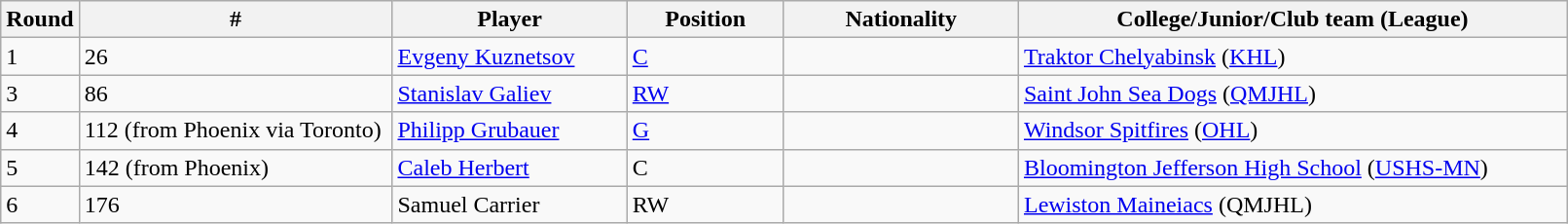<table class="wikitable">
<tr>
<th bgcolor="#DDDDFF" width="5%">Round</th>
<th bgcolor="#DDDDFF" width="20%">#</th>
<th bgcolor="#DDDDFF" width="15%">Player</th>
<th bgcolor="#DDDDFF" width="10%">Position</th>
<th bgcolor="#DDDDFF" width="15%">Nationality</th>
<th bgcolor="#DDDDFF" width="100.0%">College/Junior/Club team (League)</th>
</tr>
<tr>
<td>1</td>
<td>26</td>
<td><a href='#'>Evgeny Kuznetsov</a></td>
<td><a href='#'>C</a></td>
<td></td>
<td><a href='#'>Traktor Chelyabinsk</a> (<a href='#'>KHL</a>)</td>
</tr>
<tr>
<td>3</td>
<td>86</td>
<td><a href='#'>Stanislav Galiev</a></td>
<td><a href='#'>RW</a></td>
<td></td>
<td><a href='#'>Saint John Sea Dogs</a> (<a href='#'>QMJHL</a>)</td>
</tr>
<tr>
<td>4</td>
<td>112 (from Phoenix via Toronto)</td>
<td><a href='#'>Philipp Grubauer</a></td>
<td><a href='#'>G</a></td>
<td></td>
<td><a href='#'>Windsor Spitfires</a> (<a href='#'>OHL</a>)</td>
</tr>
<tr>
<td>5</td>
<td>142 (from Phoenix)</td>
<td><a href='#'>Caleb Herbert</a></td>
<td>C</td>
<td></td>
<td><a href='#'>Bloomington Jefferson High School</a> (<a href='#'>USHS-MN</a>)</td>
</tr>
<tr>
<td>6</td>
<td>176</td>
<td>Samuel Carrier</td>
<td>RW</td>
<td></td>
<td><a href='#'>Lewiston Maineiacs</a> (QMJHL)</td>
</tr>
</table>
